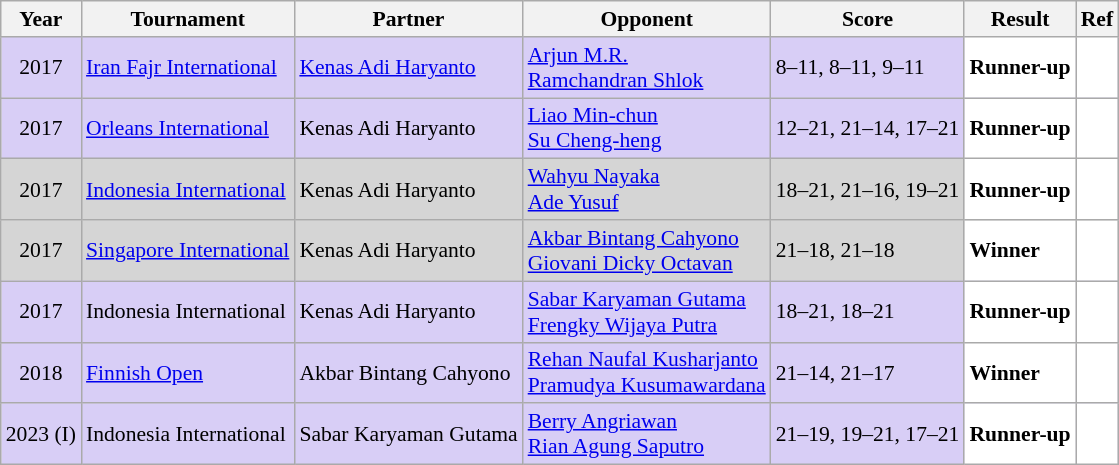<table class="sortable wikitable" style="font-size: 90%;">
<tr>
<th>Year</th>
<th>Tournament</th>
<th>Partner</th>
<th>Opponent</th>
<th>Score</th>
<th>Result</th>
<th>Ref</th>
</tr>
<tr style="background:#D8CEF6">
<td align="center">2017</td>
<td align="left"><a href='#'>Iran Fajr International</a></td>
<td align="left"> <a href='#'>Kenas Adi Haryanto</a></td>
<td align="left"> <a href='#'>Arjun M.R.</a><br> <a href='#'>Ramchandran Shlok</a></td>
<td align="left">8–11, 8–11, 9–11</td>
<td style="text-align:left; background:white"> <strong>Runner-up</strong></td>
<td style="text-align:center; background:white"></td>
</tr>
<tr style="background:#D8CEF6">
<td align="center">2017</td>
<td align="left"><a href='#'>Orleans International</a></td>
<td align="left"> Kenas Adi Haryanto</td>
<td align="left"> <a href='#'>Liao Min-chun</a><br> <a href='#'>Su Cheng-heng</a></td>
<td align="left">12–21, 21–14, 17–21</td>
<td style="text-align:left; background:white"> <strong>Runner-up</strong></td>
<td style="text-align:center; background:white"></td>
</tr>
<tr style="background:#D5D5D5">
<td align="center">2017</td>
<td align="left"><a href='#'>Indonesia International</a></td>
<td align="left"> Kenas Adi Haryanto</td>
<td align="left"> <a href='#'>Wahyu Nayaka</a><br> <a href='#'>Ade Yusuf</a></td>
<td align="left">18–21, 21–16, 19–21</td>
<td style="text-align:left; background:white"> <strong>Runner-up</strong></td>
<td style="text-align:center; background:white"></td>
</tr>
<tr style="background:#D5D5D5">
<td align="center">2017</td>
<td align="left"><a href='#'>Singapore International</a></td>
<td align="left"> Kenas Adi Haryanto</td>
<td align="left"> <a href='#'>Akbar Bintang Cahyono</a><br> <a href='#'>Giovani Dicky Octavan</a></td>
<td align="left">21–18, 21–18</td>
<td style="text-align:left; background:white"> <strong>Winner</strong></td>
<td style="text-align:center; background:white"></td>
</tr>
<tr style="background:#D8CEF6">
<td align="center">2017</td>
<td align="left">Indonesia International</td>
<td align="left"> Kenas Adi Haryanto</td>
<td align="left"> <a href='#'>Sabar Karyaman Gutama</a><br> <a href='#'>Frengky Wijaya Putra</a></td>
<td align="left">18–21, 18–21</td>
<td style="text-align:left; background:white"> <strong>Runner-up</strong></td>
<td style="text-align:center; background:white"></td>
</tr>
<tr style="background:#D8CEF6">
<td align="center">2018</td>
<td align="left"><a href='#'>Finnish Open</a></td>
<td align="left"> Akbar Bintang Cahyono</td>
<td align="left"> <a href='#'>Rehan Naufal Kusharjanto</a><br> <a href='#'>Pramudya Kusumawardana</a></td>
<td align="left">21–14, 21–17</td>
<td style="text-align:left; background:white"> <strong>Winner</strong></td>
<td style="text-align:center; background:white"></td>
</tr>
<tr style="background:#D8CEF6">
<td align="center">2023 (I)</td>
<td align="left">Indonesia International</td>
<td align="left"> Sabar Karyaman Gutama</td>
<td align="left"> <a href='#'>Berry Angriawan</a><br> <a href='#'>Rian Agung Saputro</a></td>
<td align="left">21–19, 19–21, 17–21</td>
<td style="text-align:left; background:white"> <strong>Runner-up</strong></td>
<td style="text-align:center; background:white"></td>
</tr>
</table>
